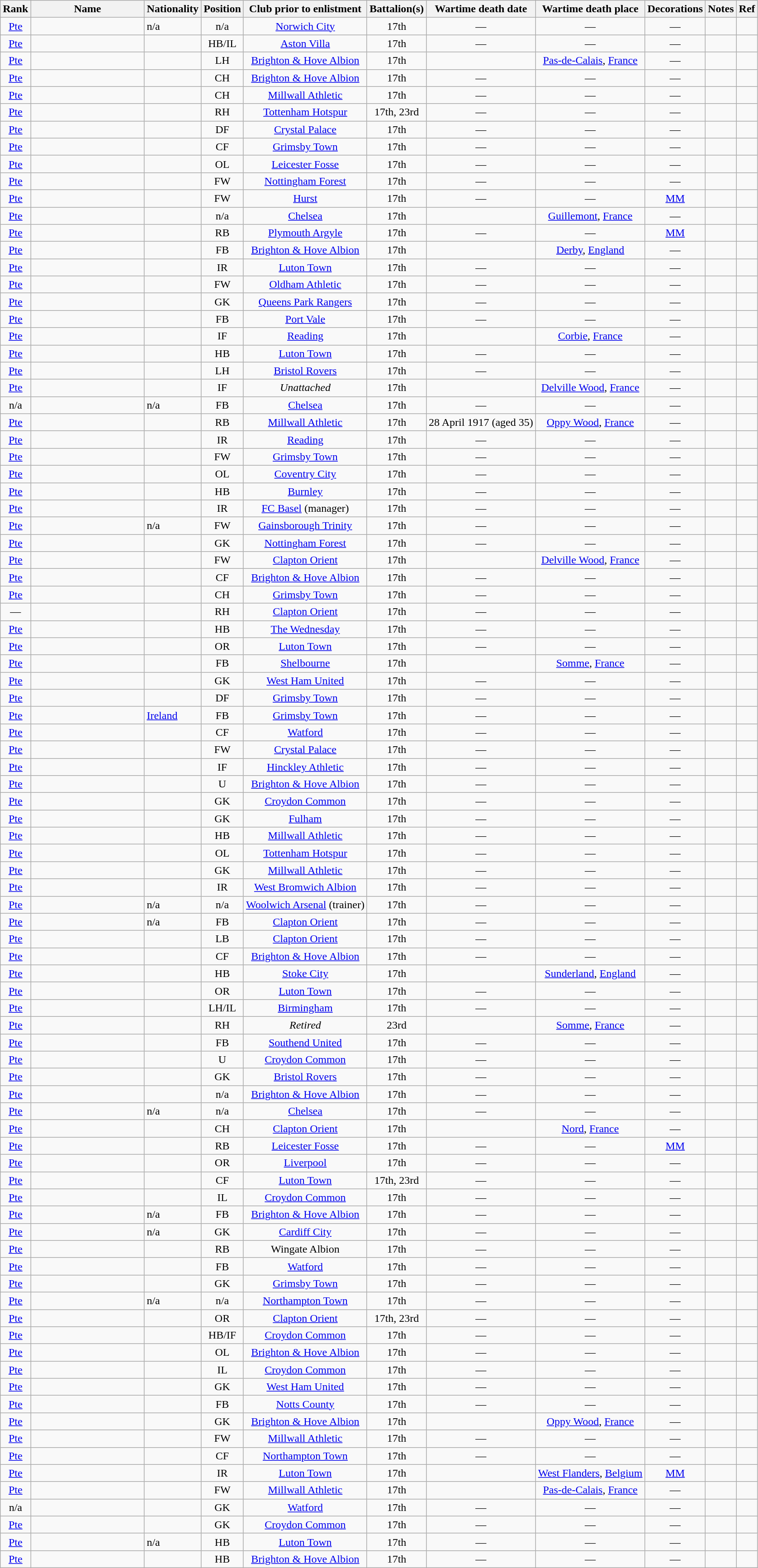<table style="text-align: center;" class="wikitable sortable">
<tr>
<th>Rank</th>
<th style="width:10em">Name</th>
<th>Nationality</th>
<th>Position</th>
<th>Club prior to enlistment</th>
<th>Battalion(s)</th>
<th>Wartime death date</th>
<th>Wartime death place</th>
<th>Decorations</th>
<th>Notes</th>
<th>Ref</th>
</tr>
<tr>
<td><a href='#'>Pte</a></td>
<td style="text-align:left;"></td>
<td style="text-align:left;">n/a</td>
<td>n/a</td>
<td><a href='#'>Norwich City</a></td>
<td>17th</td>
<td>—</td>
<td>—</td>
<td>—</td>
<td></td>
<td></td>
</tr>
<tr>
<td><a href='#'>Pte</a></td>
<td style="text-align:left;"></td>
<td style="text-align:left;"></td>
<td>HB/IL</td>
<td><a href='#'>Aston Villa</a></td>
<td>17th</td>
<td>—</td>
<td>—</td>
<td>—</td>
<td></td>
<td></td>
</tr>
<tr>
<td><a href='#'>Pte</a></td>
<td style="text-align:left;"></td>
<td style="text-align:left;"></td>
<td>LH</td>
<td><a href='#'>Brighton & Hove Albion</a></td>
<td>17th</td>
<td></td>
<td><a href='#'>Pas-de-Calais</a>, <a href='#'>France</a></td>
<td>—</td>
<td></td>
<td></td>
</tr>
<tr>
<td><a href='#'>Pte</a></td>
<td style="text-align:left;"></td>
<td style="text-align:left;"></td>
<td>CH</td>
<td><a href='#'>Brighton & Hove Albion</a></td>
<td>17th</td>
<td>—</td>
<td>—</td>
<td>—</td>
<td></td>
<td></td>
</tr>
<tr>
<td><a href='#'>Pte</a></td>
<td style="text-align:left;"></td>
<td style="text-align:left;"></td>
<td>CH</td>
<td><a href='#'>Millwall Athletic</a></td>
<td>17th</td>
<td>—</td>
<td>—</td>
<td>—</td>
<td></td>
<td></td>
</tr>
<tr>
<td><a href='#'>Pte</a></td>
<td style="text-align:left;"></td>
<td style="text-align:left;"></td>
<td>RH</td>
<td><a href='#'>Tottenham Hotspur</a></td>
<td>17th, 23rd</td>
<td>—</td>
<td>—</td>
<td>—</td>
<td></td>
<td></td>
</tr>
<tr>
<td><a href='#'>Pte</a></td>
<td style="text-align:left;"></td>
<td style="text-align:left;"></td>
<td>DF</td>
<td><a href='#'>Crystal Palace</a></td>
<td>17th</td>
<td>—</td>
<td>—</td>
<td>—</td>
<td></td>
<td></td>
</tr>
<tr>
<td><a href='#'>Pte</a></td>
<td style="text-align:left;"></td>
<td style="text-align:left;"></td>
<td>CF</td>
<td><a href='#'>Grimsby Town</a></td>
<td>17th</td>
<td>—</td>
<td>—</td>
<td>—</td>
<td></td>
<td></td>
</tr>
<tr>
<td><a href='#'>Pte</a></td>
<td style="text-align:left;"></td>
<td style="text-align:left;"></td>
<td>OL</td>
<td><a href='#'>Leicester Fosse</a></td>
<td>17th</td>
<td>—</td>
<td>—</td>
<td>—</td>
<td></td>
<td></td>
</tr>
<tr>
<td><a href='#'>Pte</a></td>
<td style="text-align:left;"><strong></strong></td>
<td style="text-align:left;"></td>
<td>FW</td>
<td><a href='#'>Nottingham Forest</a></td>
<td>17th</td>
<td>—</td>
<td>—</td>
<td>—</td>
<td></td>
<td></td>
</tr>
<tr>
<td><a href='#'>Pte</a></td>
<td style="text-align:left;"></td>
<td style="text-align:left;"></td>
<td>FW</td>
<td><a href='#'>Hurst</a></td>
<td>17th</td>
<td>—</td>
<td>—</td>
<td><a href='#'>MM</a></td>
<td></td>
<td></td>
</tr>
<tr>
<td><a href='#'>Pte</a></td>
<td style="text-align:left;"></td>
<td style="text-align:left;"></td>
<td>n/a</td>
<td><a href='#'>Chelsea</a></td>
<td>17th</td>
<td></td>
<td><a href='#'>Guillemont</a>, <a href='#'>France</a></td>
<td>—</td>
<td></td>
<td></td>
</tr>
<tr>
<td><a href='#'>Pte</a></td>
<td style="text-align:left;"></td>
<td style="text-align:left;"></td>
<td>RB</td>
<td><a href='#'>Plymouth Argyle</a></td>
<td>17th</td>
<td>—</td>
<td>—</td>
<td><a href='#'>MM</a></td>
<td></td>
<td></td>
</tr>
<tr>
<td><a href='#'>Pte</a></td>
<td style="text-align:left;"></td>
<td style="text-align:left;"></td>
<td>FB</td>
<td><a href='#'>Brighton & Hove Albion</a></td>
<td>17th</td>
<td></td>
<td><a href='#'>Derby</a>, <a href='#'>England</a></td>
<td>—</td>
<td></td>
<td></td>
</tr>
<tr>
<td><a href='#'>Pte</a></td>
<td style="text-align:left;"></td>
<td style="text-align:left;"></td>
<td>IR</td>
<td><a href='#'>Luton Town</a></td>
<td>17th</td>
<td>—</td>
<td>—</td>
<td>—</td>
<td></td>
<td></td>
</tr>
<tr>
<td><a href='#'>Pte</a></td>
<td style="text-align:left;"></td>
<td style="text-align:left;"></td>
<td>FW</td>
<td><a href='#'>Oldham Athletic</a></td>
<td>17th</td>
<td>—</td>
<td>—</td>
<td>—</td>
<td></td>
<td></td>
</tr>
<tr>
<td><a href='#'>Pte</a></td>
<td style="text-align:left;"></td>
<td style="text-align:left;"></td>
<td>GK</td>
<td><a href='#'>Queens Park Rangers</a></td>
<td>17th</td>
<td>—</td>
<td>—</td>
<td>—</td>
<td></td>
<td></td>
</tr>
<tr>
<td><a href='#'>Pte</a></td>
<td style="text-align:left;"></td>
<td style="text-align:left;"></td>
<td>FB</td>
<td><a href='#'>Port Vale</a></td>
<td>17th</td>
<td>—</td>
<td>—</td>
<td>—</td>
<td></td>
<td></td>
</tr>
<tr>
<td><a href='#'>Pte</a></td>
<td style="text-align:left;"></td>
<td style="text-align:left;"></td>
<td>IF</td>
<td><a href='#'>Reading</a></td>
<td>17th</td>
<td></td>
<td><a href='#'>Corbie</a>, <a href='#'>France</a></td>
<td>—</td>
<td></td>
<td></td>
</tr>
<tr>
<td><a href='#'>Pte</a></td>
<td style="text-align:left;"></td>
<td style="text-align:left;"></td>
<td>HB</td>
<td><a href='#'>Luton Town</a></td>
<td>17th</td>
<td>—</td>
<td>—</td>
<td>—</td>
<td></td>
<td></td>
</tr>
<tr>
<td><a href='#'>Pte</a></td>
<td style="text-align:left;"></td>
<td style="text-align:left;"></td>
<td>LH</td>
<td><a href='#'>Bristol Rovers</a></td>
<td>17th</td>
<td>—</td>
<td>—</td>
<td>—</td>
<td></td>
<td></td>
</tr>
<tr>
<td><a href='#'>Pte</a></td>
<td style="text-align:left;"></td>
<td style="text-align:left;"></td>
<td>IF</td>
<td><em>Unattached</em></td>
<td>17th</td>
<td></td>
<td><a href='#'>Delville Wood</a>, <a href='#'>France</a></td>
<td>—</td>
<td></td>
<td></td>
</tr>
<tr>
<td>n/a</td>
<td style="text-align:left;"></td>
<td style="text-align:left;">n/a</td>
<td>FB</td>
<td><a href='#'>Chelsea</a></td>
<td>17th</td>
<td>—</td>
<td>—</td>
<td>—</td>
<td></td>
<td></td>
</tr>
<tr>
<td><a href='#'>Pte</a></td>
<td style="text-align:left;"></td>
<td style="text-align:left;"></td>
<td>RB</td>
<td><a href='#'>Millwall Athletic</a></td>
<td>17th</td>
<td>28 April 1917 (aged 35)</td>
<td><a href='#'>Oppy Wood</a>, <a href='#'>France</a></td>
<td>—</td>
<td></td>
<td></td>
</tr>
<tr>
<td><a href='#'>Pte</a></td>
<td style="text-align:left;"></td>
<td style="text-align:left;"></td>
<td>IR</td>
<td><a href='#'>Reading</a></td>
<td>17th</td>
<td>—</td>
<td>—</td>
<td>—</td>
<td></td>
<td></td>
</tr>
<tr>
<td><a href='#'>Pte</a></td>
<td style="text-align:left;"></td>
<td style="text-align:left;"></td>
<td>FW</td>
<td><a href='#'>Grimsby Town</a></td>
<td>17th</td>
<td>—</td>
<td>—</td>
<td>—</td>
<td></td>
<td></td>
</tr>
<tr>
<td><a href='#'>Pte</a></td>
<td style="text-align:left;"></td>
<td style="text-align:left;"></td>
<td>OL</td>
<td><a href='#'>Coventry City</a></td>
<td>17th</td>
<td>—</td>
<td>—</td>
<td>—</td>
<td></td>
<td></td>
</tr>
<tr>
<td><a href='#'>Pte</a></td>
<td style="text-align:left;"></td>
<td style="text-align:left;"></td>
<td>HB</td>
<td><a href='#'>Burnley</a></td>
<td>17th</td>
<td>—</td>
<td>—</td>
<td>—</td>
<td></td>
<td></td>
</tr>
<tr>
<td><a href='#'>Pte</a></td>
<td style="text-align:left;"><strong></strong></td>
<td style="text-align:left;"></td>
<td>IR</td>
<td><a href='#'>FC Basel</a> (manager)</td>
<td>17th</td>
<td>—</td>
<td>—</td>
<td>—</td>
<td></td>
<td></td>
</tr>
<tr>
<td><a href='#'>Pte</a></td>
<td style="text-align:left;"></td>
<td style="text-align:left;">n/a</td>
<td>FW</td>
<td><a href='#'>Gainsborough Trinity</a></td>
<td>17th</td>
<td>—</td>
<td>—</td>
<td>—</td>
<td></td>
<td></td>
</tr>
<tr>
<td><a href='#'>Pte</a></td>
<td style="text-align:left;"></td>
<td style="text-align:left;"></td>
<td>GK</td>
<td><a href='#'>Nottingham Forest</a></td>
<td>17th</td>
<td>—</td>
<td>—</td>
<td>—</td>
<td></td>
<td></td>
</tr>
<tr>
<td><a href='#'>Pte</a></td>
<td style="text-align:left;"></td>
<td style="text-align:left;"></td>
<td>FW</td>
<td><a href='#'>Clapton Orient</a></td>
<td>17th</td>
<td></td>
<td><a href='#'>Delville Wood</a>, <a href='#'>France</a></td>
<td>—</td>
<td></td>
<td></td>
</tr>
<tr>
<td><a href='#'>Pte</a></td>
<td style="text-align:left;"></td>
<td style="text-align:left;"></td>
<td>CF</td>
<td><a href='#'>Brighton & Hove Albion</a></td>
<td>17th</td>
<td>—</td>
<td>—</td>
<td>—</td>
<td></td>
<td></td>
</tr>
<tr>
<td><a href='#'>Pte</a></td>
<td style="text-align:left;"></td>
<td style="text-align:left;"></td>
<td>CH</td>
<td><a href='#'>Grimsby Town</a></td>
<td>17th</td>
<td>—</td>
<td>—</td>
<td>—</td>
<td></td>
<td></td>
</tr>
<tr>
<td>—</td>
<td style="text-align:left;"></td>
<td style="text-align:left;"></td>
<td>RH</td>
<td><a href='#'>Clapton Orient</a></td>
<td>17th</td>
<td>—</td>
<td>—</td>
<td>—</td>
<td></td>
<td></td>
</tr>
<tr>
<td><a href='#'>Pte</a></td>
<td style="text-align:left;"></td>
<td style="text-align:left;"></td>
<td>HB</td>
<td><a href='#'>The Wednesday</a></td>
<td>17th</td>
<td>—</td>
<td>—</td>
<td>—</td>
<td></td>
<td></td>
</tr>
<tr>
<td><a href='#'>Pte</a></td>
<td style="text-align:left;"></td>
<td style="text-align:left;"></td>
<td>OR</td>
<td><a href='#'>Luton Town</a></td>
<td>17th</td>
<td>—</td>
<td>—</td>
<td>—</td>
<td></td>
<td></td>
</tr>
<tr>
<td><a href='#'>Pte</a></td>
<td style="text-align:left;"></td>
<td style="text-align:left;"></td>
<td>FB</td>
<td><a href='#'>Shelbourne</a></td>
<td>17th</td>
<td></td>
<td><a href='#'>Somme</a>, <a href='#'>France</a></td>
<td>—</td>
<td></td>
<td></td>
</tr>
<tr>
<td><a href='#'>Pte</a></td>
<td style="text-align:left;"></td>
<td style="text-align:left;"></td>
<td>GK</td>
<td><a href='#'>West Ham United</a></td>
<td>17th</td>
<td>—</td>
<td>—</td>
<td>—</td>
<td></td>
<td></td>
</tr>
<tr>
<td><a href='#'>Pte</a></td>
<td style="text-align:left;"></td>
<td style="text-align:left;"></td>
<td>DF</td>
<td><a href='#'>Grimsby Town</a></td>
<td>17th</td>
<td>—</td>
<td>—</td>
<td>—</td>
<td></td>
<td></td>
</tr>
<tr>
<td><a href='#'>Pte</a></td>
<td style="text-align:left;"></td>
<td style="text-align:left;"> <a href='#'>Ireland</a></td>
<td>FB</td>
<td><a href='#'>Grimsby Town</a></td>
<td>17th</td>
<td>—</td>
<td>—</td>
<td>—</td>
<td></td>
<td></td>
</tr>
<tr>
<td><a href='#'>Pte</a></td>
<td style="text-align:left;"></td>
<td style="text-align:left;"></td>
<td>CF</td>
<td><a href='#'>Watford</a></td>
<td>17th</td>
<td>—</td>
<td>—</td>
<td>—</td>
<td></td>
<td></td>
</tr>
<tr>
<td><a href='#'>Pte</a></td>
<td style="text-align:left;"></td>
<td style="text-align:left;"></td>
<td>FW</td>
<td><a href='#'>Crystal Palace</a></td>
<td>17th</td>
<td>—</td>
<td>—</td>
<td>—</td>
<td></td>
<td></td>
</tr>
<tr>
<td><a href='#'>Pte</a></td>
<td style="text-align:left;"></td>
<td style="text-align:left;"></td>
<td>IF</td>
<td><a href='#'>Hinckley Athletic</a></td>
<td>17th</td>
<td>—</td>
<td>—</td>
<td>—</td>
<td></td>
<td></td>
</tr>
<tr>
<td><a href='#'>Pte</a></td>
<td style="text-align:left;"></td>
<td style="text-align:left;"></td>
<td>U</td>
<td><a href='#'>Brighton & Hove Albion</a></td>
<td>17th</td>
<td>—</td>
<td>—</td>
<td>—</td>
<td></td>
<td></td>
</tr>
<tr>
<td><a href='#'>Pte</a></td>
<td style="text-align:left;"></td>
<td style="text-align:left;"></td>
<td>GK</td>
<td><a href='#'>Croydon Common</a></td>
<td>17th</td>
<td>—</td>
<td>—</td>
<td>—</td>
<td></td>
<td></td>
</tr>
<tr>
<td><a href='#'>Pte</a></td>
<td style="text-align:left;"></td>
<td style="text-align:left;"></td>
<td>GK</td>
<td><a href='#'>Fulham</a></td>
<td>17th</td>
<td>—</td>
<td>—</td>
<td>—</td>
<td></td>
<td></td>
</tr>
<tr>
<td><a href='#'>Pte</a></td>
<td style="text-align:left;"></td>
<td style="text-align:left;"></td>
<td>HB</td>
<td><a href='#'>Millwall Athletic</a></td>
<td>17th</td>
<td>—</td>
<td>—</td>
<td>—</td>
<td></td>
<td></td>
</tr>
<tr>
<td><a href='#'>Pte</a></td>
<td style="text-align:left;"></td>
<td style="text-align:left;"></td>
<td>OL</td>
<td><a href='#'>Tottenham Hotspur</a></td>
<td>17th</td>
<td>—</td>
<td>—</td>
<td>—</td>
<td></td>
<td></td>
</tr>
<tr>
<td><a href='#'>Pte</a></td>
<td style="text-align:left;"></td>
<td style="text-align:left;"></td>
<td>GK</td>
<td><a href='#'>Millwall Athletic</a></td>
<td>17th</td>
<td>—</td>
<td>—</td>
<td>—</td>
<td></td>
<td></td>
</tr>
<tr>
<td><a href='#'>Pte</a></td>
<td style="text-align:left;"></td>
<td style="text-align:left;"></td>
<td>IR</td>
<td><a href='#'>West Bromwich Albion</a></td>
<td>17th</td>
<td>—</td>
<td>—</td>
<td>—</td>
<td></td>
<td></td>
</tr>
<tr>
<td><a href='#'>Pte</a></td>
<td style="text-align:left;"></td>
<td style="text-align:left;">n/a</td>
<td>n/a</td>
<td><a href='#'>Woolwich Arsenal</a> (trainer)</td>
<td>17th</td>
<td>—</td>
<td>—</td>
<td>—</td>
<td></td>
<td></td>
</tr>
<tr>
<td><a href='#'>Pte</a></td>
<td style="text-align:left;"></td>
<td style="text-align:left;">n/a</td>
<td>FB</td>
<td><a href='#'>Clapton Orient</a></td>
<td>17th</td>
<td>—</td>
<td>—</td>
<td>—</td>
<td></td>
<td></td>
</tr>
<tr>
<td><a href='#'>Pte</a></td>
<td style="text-align:left;"></td>
<td style="text-align:left;"></td>
<td>LB</td>
<td><a href='#'>Clapton Orient</a></td>
<td>17th</td>
<td>—</td>
<td>—</td>
<td>—</td>
<td></td>
<td></td>
</tr>
<tr>
<td><a href='#'>Pte</a></td>
<td style="text-align:left;"></td>
<td style="text-align:left;"></td>
<td>CF</td>
<td><a href='#'>Brighton & Hove Albion</a></td>
<td>17th</td>
<td>—</td>
<td>—</td>
<td>—</td>
<td></td>
<td></td>
</tr>
<tr>
<td><a href='#'>Pte</a></td>
<td style="text-align:left;"></td>
<td style="text-align:left;"></td>
<td>HB</td>
<td><a href='#'>Stoke City</a></td>
<td>17th</td>
<td></td>
<td><a href='#'>Sunderland</a>, <a href='#'>England</a></td>
<td>—</td>
<td></td>
<td></td>
</tr>
<tr>
<td><a href='#'>Pte</a></td>
<td style="text-align:left;"></td>
<td style="text-align:left;"></td>
<td>OR</td>
<td><a href='#'>Luton Town</a></td>
<td>17th</td>
<td>—</td>
<td>—</td>
<td>—</td>
<td></td>
<td></td>
</tr>
<tr>
<td><a href='#'>Pte</a></td>
<td style="text-align:left;"></td>
<td style="text-align:left;"></td>
<td>LH/IL</td>
<td><a href='#'>Birmingham</a></td>
<td>17th</td>
<td>—</td>
<td>—</td>
<td>—</td>
<td></td>
<td></td>
</tr>
<tr>
<td><a href='#'>Pte</a></td>
<td style="text-align:left;"></td>
<td style="text-align:left;"></td>
<td>RH</td>
<td><em>Retired</em></td>
<td>23rd</td>
<td></td>
<td><a href='#'>Somme</a>, <a href='#'>France</a></td>
<td>—</td>
<td></td>
<td></td>
</tr>
<tr>
<td><a href='#'>Pte</a></td>
<td style="text-align:left;"></td>
<td style="text-align:left;"></td>
<td>FB</td>
<td><a href='#'>Southend United</a></td>
<td>17th</td>
<td>—</td>
<td>—</td>
<td>—</td>
<td></td>
<td></td>
</tr>
<tr>
<td><a href='#'>Pte</a></td>
<td style="text-align:left;"></td>
<td style="text-align:left;"></td>
<td>U</td>
<td><a href='#'>Croydon Common</a></td>
<td>17th</td>
<td>—</td>
<td>—</td>
<td>—</td>
<td></td>
<td></td>
</tr>
<tr>
<td><a href='#'>Pte</a></td>
<td style="text-align:left;"></td>
<td style="text-align:left;"></td>
<td>GK</td>
<td><a href='#'>Bristol Rovers</a></td>
<td>17th</td>
<td>—</td>
<td>—</td>
<td>—</td>
<td></td>
<td></td>
</tr>
<tr>
<td><a href='#'>Pte</a></td>
<td style="text-align:left;"></td>
<td style="text-align:left;"></td>
<td>n/a</td>
<td><a href='#'>Brighton & Hove Albion</a></td>
<td>17th</td>
<td>—</td>
<td>—</td>
<td>—</td>
<td></td>
<td></td>
</tr>
<tr>
<td><a href='#'>Pte</a></td>
<td style="text-align:left;"></td>
<td style="text-align:left;">n/a</td>
<td>n/a</td>
<td><a href='#'>Chelsea</a></td>
<td>17th</td>
<td>—</td>
<td>—</td>
<td>—</td>
<td></td>
<td></td>
</tr>
<tr>
<td><a href='#'>Pte</a></td>
<td style="text-align:left;"></td>
<td style="text-align:left;"></td>
<td>CH</td>
<td><a href='#'>Clapton Orient</a></td>
<td>17th</td>
<td></td>
<td><a href='#'>Nord</a>, <a href='#'>France</a></td>
<td>—</td>
<td></td>
<td></td>
</tr>
<tr>
<td><a href='#'>Pte</a></td>
<td style="text-align:left;"></td>
<td style="text-align:left;"></td>
<td>RB</td>
<td><a href='#'>Leicester Fosse</a></td>
<td>17th</td>
<td>—</td>
<td>—</td>
<td><a href='#'>MM</a></td>
<td></td>
<td></td>
</tr>
<tr>
<td><a href='#'>Pte</a></td>
<td style="text-align:left;"></td>
<td style="text-align:left;"></td>
<td>OR</td>
<td><a href='#'>Liverpool</a></td>
<td>17th</td>
<td>—</td>
<td>—</td>
<td>—</td>
<td></td>
<td></td>
</tr>
<tr>
<td><a href='#'>Pte</a></td>
<td style="text-align:left;"><strong></strong></td>
<td style="text-align:left;"></td>
<td>CF</td>
<td><a href='#'>Luton Town</a></td>
<td>17th, 23rd</td>
<td>—</td>
<td>—</td>
<td>—</td>
<td></td>
<td></td>
</tr>
<tr>
<td><a href='#'>Pte</a></td>
<td style="text-align:left;"></td>
<td style="text-align:left;"></td>
<td>IL</td>
<td><a href='#'>Croydon Common</a></td>
<td>17th</td>
<td>—</td>
<td>—</td>
<td>—</td>
<td></td>
<td></td>
</tr>
<tr>
<td><a href='#'>Pte</a></td>
<td style="text-align:left;"></td>
<td style="text-align:left;">n/a</td>
<td>FB</td>
<td><a href='#'>Brighton & Hove Albion</a></td>
<td>17th</td>
<td>—</td>
<td>—</td>
<td>—</td>
<td></td>
<td></td>
</tr>
<tr>
<td><a href='#'>Pte</a></td>
<td style="text-align:left;"></td>
<td style="text-align:left;">n/a</td>
<td>GK</td>
<td><a href='#'>Cardiff City</a></td>
<td>17th</td>
<td>—</td>
<td>—</td>
<td>—</td>
<td></td>
<td></td>
</tr>
<tr>
<td><a href='#'>Pte</a></td>
<td style="text-align:left;"></td>
<td style="text-align:left;"></td>
<td>RB</td>
<td>Wingate Albion</td>
<td>17th</td>
<td>—</td>
<td>—</td>
<td>—</td>
<td></td>
<td></td>
</tr>
<tr>
<td><a href='#'>Pte</a></td>
<td style="text-align:left;"></td>
<td style="text-align:left;"></td>
<td>FB</td>
<td><a href='#'>Watford</a></td>
<td>17th</td>
<td>—</td>
<td>—</td>
<td>—</td>
<td></td>
<td></td>
</tr>
<tr>
<td><a href='#'>Pte</a></td>
<td style="text-align:left;"></td>
<td style="text-align:left;"></td>
<td>GK</td>
<td><a href='#'>Grimsby Town</a></td>
<td>17th</td>
<td>—</td>
<td>—</td>
<td>—</td>
<td></td>
<td></td>
</tr>
<tr>
<td><a href='#'>Pte</a></td>
<td style="text-align:left;"></td>
<td style="text-align:left;">n/a</td>
<td>n/a</td>
<td><a href='#'>Northampton Town</a></td>
<td>17th</td>
<td>—</td>
<td>—</td>
<td>—</td>
<td></td>
<td></td>
</tr>
<tr>
<td><a href='#'>Pte</a></td>
<td style="text-align:left;"></td>
<td style="text-align:left;"></td>
<td>OR</td>
<td><a href='#'>Clapton Orient</a></td>
<td>17th, 23rd</td>
<td>—</td>
<td>—</td>
<td>—</td>
<td></td>
<td></td>
</tr>
<tr>
<td><a href='#'>Pte</a></td>
<td style="text-align:left;"></td>
<td style="text-align:left;"></td>
<td>HB/IF</td>
<td><a href='#'>Croydon Common</a></td>
<td>17th</td>
<td>—</td>
<td>—</td>
<td>—</td>
<td></td>
<td></td>
</tr>
<tr>
<td><a href='#'>Pte</a></td>
<td style="text-align:left;"></td>
<td style="text-align:left;"></td>
<td>OL</td>
<td><a href='#'>Brighton & Hove Albion</a></td>
<td>17th</td>
<td>—</td>
<td>—</td>
<td>—</td>
<td></td>
<td></td>
</tr>
<tr>
<td><a href='#'>Pte</a></td>
<td style="text-align:left;"></td>
<td style="text-align:left;"></td>
<td>IL</td>
<td><a href='#'>Croydon Common</a></td>
<td>17th</td>
<td>—</td>
<td>—</td>
<td>—</td>
<td></td>
<td></td>
</tr>
<tr>
<td><a href='#'>Pte</a></td>
<td style="text-align:left;"></td>
<td style="text-align:left;"></td>
<td>GK</td>
<td><a href='#'>West Ham United</a></td>
<td>17th</td>
<td>—</td>
<td>—</td>
<td>—</td>
<td></td>
<td></td>
</tr>
<tr>
<td><a href='#'>Pte</a></td>
<td style="text-align:left;"></td>
<td style="text-align:left;"></td>
<td>FB</td>
<td><a href='#'>Notts County</a></td>
<td>17th</td>
<td>—</td>
<td>—</td>
<td>—</td>
<td></td>
<td></td>
</tr>
<tr>
<td><a href='#'>Pte</a></td>
<td style="text-align:left;"></td>
<td style="text-align:left;"></td>
<td>GK</td>
<td><a href='#'>Brighton & Hove Albion</a></td>
<td>17th</td>
<td></td>
<td><a href='#'>Oppy Wood</a>, <a href='#'>France</a></td>
<td>—</td>
<td></td>
<td></td>
</tr>
<tr>
<td><a href='#'>Pte</a></td>
<td style="text-align:left;"></td>
<td style="text-align:left;"></td>
<td>FW</td>
<td><a href='#'>Millwall Athletic</a></td>
<td>17th</td>
<td>—</td>
<td>—</td>
<td>—</td>
<td></td>
<td></td>
</tr>
<tr>
<td><a href='#'>Pte</a></td>
<td style="text-align:left;"></td>
<td style="text-align:left;"></td>
<td>CF</td>
<td><a href='#'>Northampton Town</a></td>
<td>17th</td>
<td>—</td>
<td>—</td>
<td>—</td>
<td></td>
<td></td>
</tr>
<tr>
<td><a href='#'>Pte</a></td>
<td style="text-align:left;"></td>
<td style="text-align:left;"></td>
<td>IR</td>
<td><a href='#'>Luton Town</a></td>
<td>17th</td>
<td></td>
<td><a href='#'>West Flanders</a>, <a href='#'>Belgium</a></td>
<td><a href='#'>MM</a></td>
<td><br></td>
<td></td>
</tr>
<tr>
<td><a href='#'>Pte</a></td>
<td style="text-align:left;"><strong></strong></td>
<td style="text-align:left;"></td>
<td>FW</td>
<td><a href='#'>Millwall Athletic</a></td>
<td>17th</td>
<td></td>
<td><a href='#'>Pas-de-Calais</a>, <a href='#'>France</a></td>
<td>—</td>
<td></td>
<td></td>
</tr>
<tr>
<td>n/a</td>
<td style="text-align:left;"></td>
<td style="text-align:left;"></td>
<td>GK</td>
<td><a href='#'>Watford</a></td>
<td>17th</td>
<td>—</td>
<td>—</td>
<td>—</td>
<td></td>
<td></td>
</tr>
<tr>
<td><a href='#'>Pte</a></td>
<td style="text-align:left;"><strong></strong></td>
<td style="text-align:left;"></td>
<td>GK</td>
<td><a href='#'>Croydon Common</a></td>
<td>17th</td>
<td>—</td>
<td>—</td>
<td>—</td>
<td></td>
<td></td>
</tr>
<tr>
<td><a href='#'>Pte</a></td>
<td style="text-align:left;"></td>
<td style="text-align:left;">n/a</td>
<td>HB</td>
<td><a href='#'>Luton Town</a></td>
<td>17th</td>
<td>—</td>
<td>—</td>
<td>—</td>
<td></td>
<td></td>
</tr>
<tr>
<td><a href='#'>Pte</a></td>
<td style="text-align:left;"></td>
<td style="text-align:left;"></td>
<td>HB</td>
<td><a href='#'>Brighton & Hove Albion</a></td>
<td>17th</td>
<td>—</td>
<td>—</td>
<td>—</td>
<td></td>
<td></td>
</tr>
</table>
